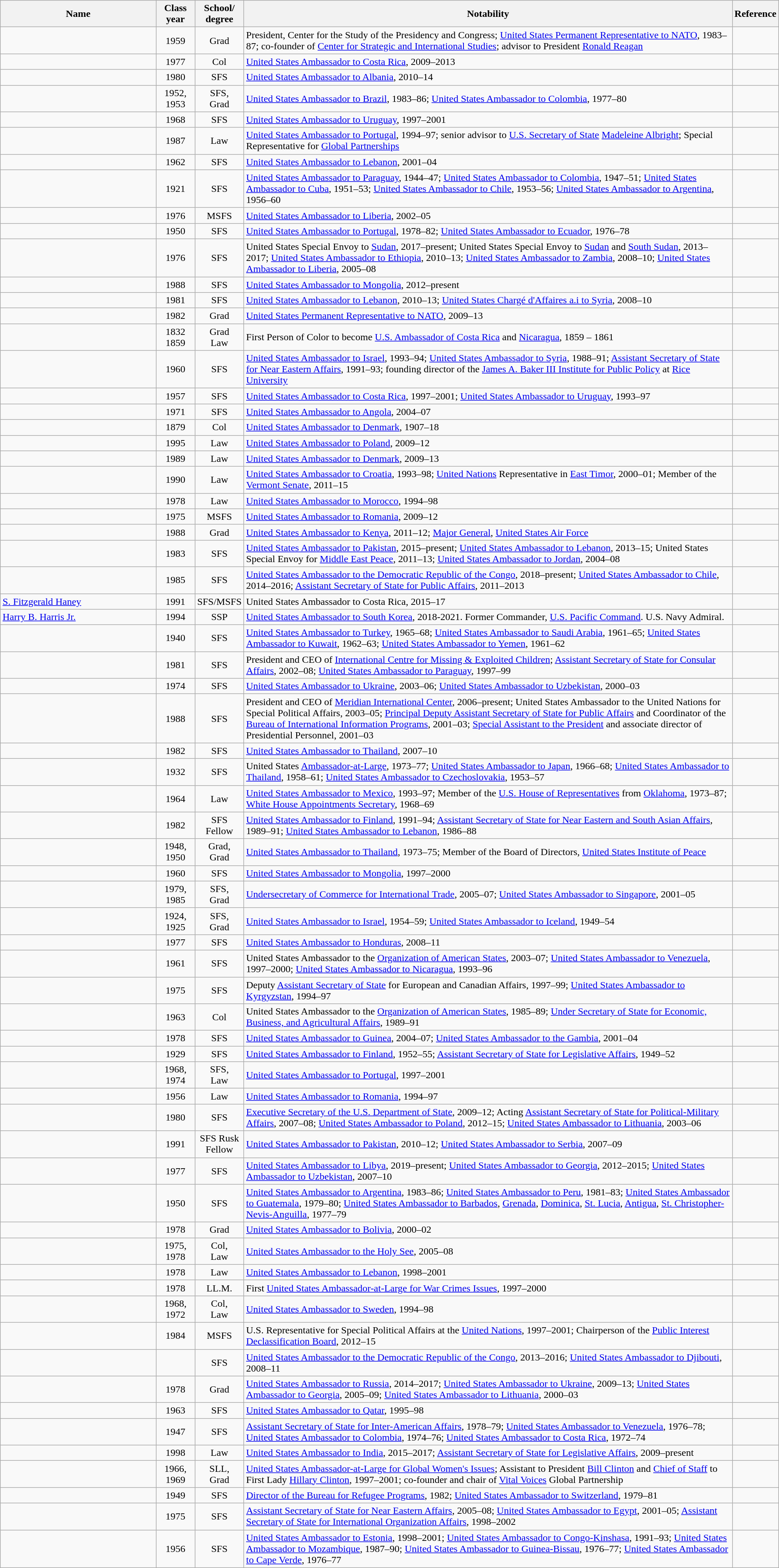<table class="wikitable sortable" style="width:100%">
<tr>
<th style="width:20%;">Name</th>
<th style="width:5%;">Class year</th>
<th style="width:5%;">School/<br>degree</th>
<th style="width:*;" class="unsortable">Notability</th>
<th style="width:5%;" class="unsortable">Reference</th>
</tr>
<tr>
<td></td>
<td style="text-align:center;">1959</td>
<td style="text-align:center;">Grad</td>
<td>President, Center for the Study of the Presidency and Congress; <a href='#'>United States Permanent Representative to NATO</a>, 1983–87; co-founder of <a href='#'>Center for Strategic and International Studies</a>; advisor to President <a href='#'>Ronald Reagan</a></td>
<td style="text-align:center;"></td>
</tr>
<tr>
<td></td>
<td style="text-align:center;">1977</td>
<td style="text-align:center;">Col</td>
<td><a href='#'>United States Ambassador to Costa Rica</a>, 2009–2013</td>
<td style="text-align:center;"></td>
</tr>
<tr>
<td></td>
<td style="text-align:center;">1980</td>
<td style="text-align:center;">SFS</td>
<td><a href='#'>United States Ambassador to Albania</a>, 2010–14</td>
<td style="text-align:center;"></td>
</tr>
<tr>
<td></td>
<td style="text-align:center;">1952,<br>1953</td>
<td style="text-align:center;">SFS,<br>Grad</td>
<td><a href='#'>United States Ambassador to Brazil</a>, 1983–86; <a href='#'>United States Ambassador to Colombia</a>, 1977–80</td>
<td style="text-align:center;"></td>
</tr>
<tr>
<td></td>
<td style="text-align:center;">1968</td>
<td style="text-align:center;">SFS</td>
<td><a href='#'>United States Ambassador to Uruguay</a>, 1997–2001</td>
<td style="text-align:center;"></td>
</tr>
<tr>
<td></td>
<td style="text-align:center;">1987</td>
<td style="text-align:center;">Law</td>
<td><a href='#'>United States Ambassador to Portugal</a>, 1994–97; senior advisor to <a href='#'>U.S. Secretary of State</a> <a href='#'>Madeleine Albright</a>; Special Representative for <a href='#'>Global Partnerships</a></td>
<td style="text-align:center;"></td>
</tr>
<tr>
<td></td>
<td style="text-align:center;">1962</td>
<td style="text-align:center;">SFS</td>
<td><a href='#'>United States Ambassador to Lebanon</a>, 2001–04</td>
<td style="text-align:center;"></td>
</tr>
<tr>
<td></td>
<td style="text-align:center;">1921</td>
<td style="text-align:center;">SFS</td>
<td><a href='#'>United States Ambassador to Paraguay</a>, 1944–47; <a href='#'>United States Ambassador to Colombia</a>, 1947–51; <a href='#'>United States Ambassador to Cuba</a>, 1951–53; <a href='#'>United States Ambassador to Chile</a>, 1953–56; <a href='#'>United States Ambassador to Argentina</a>, 1956–60</td>
<td style="text-align:center;"></td>
</tr>
<tr>
<td></td>
<td style="text-align:center;">1976</td>
<td style="text-align:center;">MSFS</td>
<td><a href='#'>United States Ambassador to Liberia</a>, 2002–05</td>
<td style="text-align:center;"></td>
</tr>
<tr>
<td></td>
<td style="text-align:center;">1950</td>
<td style="text-align:center;">SFS</td>
<td><a href='#'>United States Ambassador to Portugal</a>, 1978–82; <a href='#'>United States Ambassador to Ecuador</a>, 1976–78</td>
<td style="text-align:center;"></td>
</tr>
<tr>
<td></td>
<td style="text-align:center;">1976</td>
<td style="text-align:center;">SFS</td>
<td>United States Special Envoy to <a href='#'>Sudan</a>, 2017–present; United States Special Envoy to <a href='#'>Sudan</a> and <a href='#'>South Sudan</a>, 2013–2017; <a href='#'>United States Ambassador to Ethiopia</a>, 2010–13; <a href='#'>United States Ambassador to Zambia</a>, 2008–10; <a href='#'>United States Ambassador to Liberia</a>, 2005–08</td>
<td style="text-align:center;"></td>
</tr>
<tr>
<td></td>
<td style="text-align:center;">1988</td>
<td style="text-align:center;">SFS</td>
<td><a href='#'>United States Ambassador to Mongolia</a>, 2012–present</td>
<td style="text-align:center;"></td>
</tr>
<tr>
<td></td>
<td style="text-align:center;">1981</td>
<td style="text-align:center;">SFS</td>
<td><a href='#'>United States Ambassador to Lebanon</a>, 2010–13; <a href='#'>United States Chargé d'Affaires a.i to Syria</a>, 2008–10</td>
<td style="text-align:center;"></td>
</tr>
<tr>
<td></td>
<td style="text-align:center;">1982</td>
<td style="text-align:center;">Grad</td>
<td><a href='#'>United States Permanent Representative to NATO</a>, 2009–13</td>
<td style="text-align:center;"></td>
</tr>
<tr>
<td></td>
<td style="text-align:center;">1832<br>1859</td>
<td style="text-align:center;">Grad<br>Law</td>
<td>First Person of Color to become <a href='#'>U.S. Ambassador of Costa Rica</a> and <a href='#'>Nicaragua</a>, 1859 – 1861</td>
<td style="text-align:center;"></td>
</tr>
<tr>
<td></td>
<td style="text-align:center;">1960</td>
<td style="text-align:center;">SFS</td>
<td><a href='#'>United States Ambassador to Israel</a>, 1993–94; <a href='#'>United States Ambassador to Syria</a>, 1988–91; <a href='#'>Assistant Secretary of State for Near Eastern Affairs</a>, 1991–93; founding director of the <a href='#'>James A. Baker III Institute for Public Policy</a> at <a href='#'>Rice University</a></td>
<td style="text-align:center;"></td>
</tr>
<tr>
<td></td>
<td style="text-align:center;">1957</td>
<td style="text-align:center;">SFS</td>
<td><a href='#'>United States Ambassador to Costa Rica</a>, 1997–2001; <a href='#'>United States Ambassador to Uruguay</a>, 1993–97</td>
<td style="text-align:center;"></td>
</tr>
<tr>
<td></td>
<td style="text-align:center;">1971</td>
<td style="text-align:center;">SFS</td>
<td><a href='#'>United States Ambassador to Angola</a>, 2004–07</td>
<td style="text-align:center;"></td>
</tr>
<tr>
<td></td>
<td style="text-align:center;">1879</td>
<td style="text-align:center;">Col</td>
<td><a href='#'>United States Ambassador to Denmark</a>, 1907–18</td>
<td style="text-align:center;"></td>
</tr>
<tr>
<td></td>
<td style="text-align:center;">1995</td>
<td style="text-align:center;">Law</td>
<td><a href='#'>United States Ambassador to Poland</a>, 2009–12</td>
<td style="text-align:center;"></td>
</tr>
<tr>
<td></td>
<td style="text-align:center;">1989</td>
<td style="text-align:center;">Law</td>
<td><a href='#'>United States Ambassador to Denmark</a>, 2009–13</td>
<td style="text-align:center;"></td>
</tr>
<tr>
<td></td>
<td style="text-align:center;">1990</td>
<td style="text-align:center;">Law</td>
<td><a href='#'>United States Ambassador to Croatia</a>, 1993–98; <a href='#'>United Nations</a> Representative in <a href='#'>East Timor</a>, 2000–01; Member of the <a href='#'>Vermont Senate</a>, 2011–15</td>
<td style="text-align:center;"></td>
</tr>
<tr>
<td></td>
<td style="text-align:center;">1978</td>
<td style="text-align:center;">Law</td>
<td><a href='#'>United States Ambassador to Morocco</a>, 1994–98</td>
<td style="text-align:center;"></td>
</tr>
<tr>
<td></td>
<td style="text-align:center;">1975</td>
<td style="text-align:center;">MSFS</td>
<td><a href='#'>United States Ambassador to Romania</a>, 2009–12</td>
<td style="text-align:center;"></td>
</tr>
<tr>
<td></td>
<td style="text-align:center;">1988</td>
<td style="text-align:center;">Grad</td>
<td><a href='#'>United States Ambassador to Kenya</a>, 2011–12; <a href='#'>Major General</a>, <a href='#'>United States Air Force</a></td>
<td style="text-align:center;"></td>
</tr>
<tr>
<td></td>
<td style="text-align:center;">1983</td>
<td style="text-align:center;">SFS</td>
<td><a href='#'>United States Ambassador to Pakistan</a>, 2015–present; <a href='#'>United States Ambassador to Lebanon</a>, 2013–15; United States Special Envoy for <a href='#'>Middle East Peace</a>, 2011–13; <a href='#'>United States Ambassador to Jordan</a>, 2004–08</td>
<td style="text-align:center;"></td>
</tr>
<tr>
<td></td>
<td style="text-align:center;">1985</td>
<td style="text-align:center;">SFS</td>
<td><a href='#'>United States Ambassador to the Democratic Republic of the Congo</a>, 2018–present; <a href='#'>United States Ambassador to Chile</a>, 2014–2016; <a href='#'>Assistant Secretary of State for Public Affairs</a>, 2011–2013</td>
<td style="text-align:center;"></td>
</tr>
<tr>
<td><a href='#'>S. Fitzgerald Haney</a></td>
<td style="text-align:center;">1991</td>
<td style="text-align:center;">SFS/MSFS</td>
<td>United States Ambassador to Costa Rica, 2015–17</td>
<td style="text-align:center;"></td>
</tr>
<tr>
<td><a href='#'>Harry B. Harris Jr.</a></td>
<td style="text-align:center;">1994</td>
<td style="text-align:center;">SSP</td>
<td><a href='#'>United States Ambassador to South Korea</a>, 2018-2021. Former Commander, <a href='#'>U.S. Pacific Command</a>. U.S. Navy Admiral.</td>
<td style="text-align:center;"></td>
</tr>
<tr>
<td></td>
<td style="text-align:center;">1940</td>
<td style="text-align:center;">SFS</td>
<td><a href='#'>United States Ambassador to Turkey</a>, 1965–68; <a href='#'>United States Ambassador to Saudi Arabia</a>, 1961–65; <a href='#'>United States Ambassador to Kuwait</a>, 1962–63; <a href='#'>United States Ambassador to Yemen</a>, 1961–62</td>
<td style="text-align:center;"></td>
</tr>
<tr>
<td></td>
<td style="text-align:center;">1981</td>
<td style="text-align:center;">SFS</td>
<td>President and CEO of <a href='#'>International Centre for Missing & Exploited Children</a>; <a href='#'>Assistant Secretary of State for Consular Affairs</a>, 2002–08; <a href='#'>United States Ambassador to Paraguay</a>, 1997–99</td>
<td style="text-align:center;"></td>
</tr>
<tr>
<td></td>
<td style="text-align:center;">1974</td>
<td style="text-align:center;">SFS</td>
<td><a href='#'>United States Ambassador to Ukraine</a>, 2003–06; <a href='#'>United States Ambassador to Uzbekistan</a>, 2000–03</td>
<td style="text-align:center;"></td>
</tr>
<tr>
<td></td>
<td style="text-align:center;">1988</td>
<td style="text-align:center;">SFS</td>
<td>President and CEO of <a href='#'>Meridian International Center</a>, 2006–present; United States Ambassador to the United Nations for Special Political Affairs, 2003–05; <a href='#'>Principal Deputy Assistant Secretary of State for Public Affairs</a> and Coordinator of the <a href='#'>Bureau of International Information Programs</a>, 2001–03; <a href='#'>Special Assistant to the President</a> and associate director of Presidential Personnel, 2001–03</td>
<td style="text-align:center;"></td>
</tr>
<tr>
<td></td>
<td style="text-align:center;">1982</td>
<td style="text-align:center;">SFS</td>
<td><a href='#'>United States Ambassador to Thailand</a>, 2007–10</td>
<td style="text-align:center;"></td>
</tr>
<tr>
<td></td>
<td style="text-align:center;">1932</td>
<td style="text-align:center;">SFS</td>
<td>United States <a href='#'>Ambassador-at-Large</a>, 1973–77; <a href='#'>United States Ambassador to Japan</a>, 1966–68; <a href='#'>United States Ambassador to Thailand</a>, 1958–61; <a href='#'>United States Ambassador to Czechoslovakia</a>, 1953–57</td>
<td style="text-align:center;"></td>
</tr>
<tr>
<td></td>
<td style="text-align:center;">1964</td>
<td style="text-align:center;">Law</td>
<td><a href='#'>United States Ambassador to Mexico</a>, 1993–97; Member of the <a href='#'>U.S. House of Representatives</a> from <a href='#'>Oklahoma</a>, 1973–87; <a href='#'>White House Appointments Secretary</a>, 1968–69</td>
<td style="text-align:center;"></td>
</tr>
<tr>
<td></td>
<td style="text-align:center;">1982</td>
<td style="text-align:center;">SFS Fellow</td>
<td><a href='#'>United States Ambassador to Finland</a>, 1991–94; <a href='#'>Assistant Secretary of State for Near Eastern and South Asian Affairs</a>, 1989–91; <a href='#'>United States Ambassador to Lebanon</a>, 1986–88</td>
<td style="text-align:center;"></td>
</tr>
<tr>
<td></td>
<td style="text-align:center;">1948,<br>1950</td>
<td style="text-align:center;">Grad,<br>Grad</td>
<td><a href='#'>United States Ambassador to Thailand</a>, 1973–75; Member of the Board of Directors, <a href='#'>United States Institute of Peace</a></td>
<td style="text-align:center;"></td>
</tr>
<tr>
<td></td>
<td style="text-align:center;">1960</td>
<td style="text-align:center;">SFS</td>
<td><a href='#'>United States Ambassador to Mongolia</a>, 1997–2000</td>
<td style="text-align:center;"></td>
</tr>
<tr>
<td></td>
<td style="text-align:center;">1979,<br>1985</td>
<td style="text-align:center;">SFS,<br>Grad</td>
<td><a href='#'>Undersecretary of Commerce for International Trade</a>, 2005–07; <a href='#'>United States Ambassador to Singapore</a>, 2001–05</td>
<td style="text-align:center;"></td>
</tr>
<tr>
<td></td>
<td style="text-align:center;">1924,<br>1925</td>
<td style="text-align:center;">SFS,<br>Grad</td>
<td><a href='#'>United States Ambassador to Israel</a>, 1954–59; <a href='#'>United States Ambassador to Iceland</a>, 1949–54</td>
<td style="text-align:center;"></td>
</tr>
<tr>
<td></td>
<td style="text-align:center;">1977</td>
<td style="text-align:center;">SFS</td>
<td><a href='#'>United States Ambassador to Honduras</a>, 2008–11</td>
<td style="text-align:center;"></td>
</tr>
<tr>
<td></td>
<td style="text-align:center;">1961</td>
<td style="text-align:center;">SFS</td>
<td>United States Ambassador to the <a href='#'>Organization of American States</a>, 2003–07; <a href='#'>United States Ambassador to Venezuela</a>, 1997–2000; <a href='#'>United States Ambassador to Nicaragua</a>, 1993–96</td>
<td style="text-align:center;"></td>
</tr>
<tr>
<td></td>
<td style="text-align:center;">1975</td>
<td style="text-align:center;">SFS</td>
<td>Deputy <a href='#'>Assistant Secretary of State</a> for European and Canadian Affairs, 1997–99; <a href='#'>United States Ambassador to Kyrgyzstan</a>, 1994–97</td>
<td style="text-align:center;"></td>
</tr>
<tr>
<td></td>
<td style="text-align:center;">1963</td>
<td style="text-align:center;">Col</td>
<td>United States Ambassador to the <a href='#'>Organization of American States</a>, 1985–89; <a href='#'>Under Secretary of State for Economic, Business, and Agricultural Affairs</a>, 1989–91</td>
<td style="text-align:center;"></td>
</tr>
<tr>
<td></td>
<td style="text-align:center;">1978</td>
<td style="text-align:center;">SFS</td>
<td><a href='#'>United States Ambassador to Guinea</a>, 2004–07; <a href='#'>United States Ambassador to the Gambia</a>, 2001–04</td>
<td style="text-align:center;"></td>
</tr>
<tr>
<td></td>
<td style="text-align:center;">1929</td>
<td style="text-align:center;">SFS</td>
<td><a href='#'>United States Ambassador to Finland</a>, 1952–55; <a href='#'>Assistant Secretary of State for Legislative Affairs</a>, 1949–52</td>
<td style="text-align:center;"></td>
</tr>
<tr>
<td></td>
<td style="text-align:center;">1968,<br>1974</td>
<td style="text-align:center;">SFS,<br>Law</td>
<td><a href='#'>United States Ambassador to Portugal</a>, 1997–2001</td>
<td style="text-align:center;"></td>
</tr>
<tr>
<td></td>
<td style="text-align:center;">1956</td>
<td style="text-align:center;">Law</td>
<td><a href='#'>United States Ambassador to Romania</a>, 1994–97</td>
<td style="text-align:center;"></td>
</tr>
<tr>
<td></td>
<td style="text-align:center;">1980</td>
<td style="text-align:center;">SFS</td>
<td><a href='#'>Executive Secretary of the U.S. Department of State</a>, 2009–12; Acting <a href='#'>Assistant Secretary of State for Political-Military Affairs</a>, 2007–08; <a href='#'>United States Ambassador to Poland</a>, 2012–15; <a href='#'>United States Ambassador to Lithuania</a>, 2003–06</td>
<td style="text-align:center;"></td>
</tr>
<tr>
<td></td>
<td style="text-align:center;">1991</td>
<td style="text-align:center;">SFS Rusk Fellow</td>
<td><a href='#'>United States Ambassador to Pakistan</a>, 2010–12; <a href='#'>United States Ambassador to Serbia</a>, 2007–09</td>
<td style="text-align:center;"></td>
</tr>
<tr>
<td></td>
<td style="text-align:center;">1977</td>
<td style="text-align:center;">SFS</td>
<td><a href='#'>United States Ambassador to Libya</a>, 2019–present; <a href='#'>United States Ambassador to Georgia</a>, 2012–2015; <a href='#'>United States Ambassador to Uzbekistan</a>, 2007–10</td>
<td style="text-align:center;"></td>
</tr>
<tr>
<td></td>
<td style="text-align:center;">1950</td>
<td style="text-align:center;">SFS</td>
<td><a href='#'>United States Ambassador to Argentina</a>, 1983–86; <a href='#'>United States Ambassador to Peru</a>, 1981–83; <a href='#'>United States Ambassador to Guatemala</a>, 1979–80; <a href='#'>United States Ambassador to Barbados</a>, <a href='#'>Grenada</a>, <a href='#'>Dominica</a>, <a href='#'>St. Lucia</a>, <a href='#'>Antigua</a>, <a href='#'>St. Christopher-Nevis-Anguilla</a>, 1977–79</td>
<td style="text-align:center;"></td>
</tr>
<tr>
<td></td>
<td style="text-align:center;">1978</td>
<td style="text-align:center;">Grad</td>
<td><a href='#'>United States Ambassador to Bolivia</a>, 2000–02</td>
<td style="text-align:center;"></td>
</tr>
<tr>
<td></td>
<td style="text-align:center;">1975,<br>1978</td>
<td style="text-align:center;">Col,<br>Law</td>
<td><a href='#'>United States Ambassador to the Holy See</a>, 2005–08</td>
<td style="text-align:center;"></td>
</tr>
<tr>
<td></td>
<td style="text-align:center;">1978</td>
<td style="text-align:center;">Law</td>
<td><a href='#'>United States Ambassador to Lebanon</a>, 1998–2001</td>
<td style="text-align:center;"></td>
</tr>
<tr>
<td></td>
<td style="text-align:center;">1978</td>
<td style="text-align:center;">LL.M.</td>
<td>First <a href='#'>United States Ambassador-at-Large for War Crimes Issues</a>, 1997–2000</td>
<td style="text-align:center;"></td>
</tr>
<tr>
<td></td>
<td style="text-align:center;">1968,<br>1972</td>
<td style="text-align:center;">Col,<br>Law</td>
<td><a href='#'>United States Ambassador to Sweden</a>, 1994–98</td>
<td style="text-align:center;"></td>
</tr>
<tr>
<td></td>
<td style="text-align:center;">1984</td>
<td style="text-align:center;">MSFS</td>
<td>U.S. Representative for Special Political Affairs at the <a href='#'>United Nations</a>, 1997–2001; Chairperson of the <a href='#'>Public Interest Declassification Board</a>, 2012–15</td>
<td style="text-align:center;"></td>
</tr>
<tr>
<td></td>
<td style="text-align:center;"></td>
<td style="text-align:center;">SFS</td>
<td><a href='#'>United States Ambassador to the Democratic Republic of the Congo</a>, 2013–2016; <a href='#'>United States Ambassador to Djibouti</a>, 2008–11</td>
<td style="text-align:center;"></td>
</tr>
<tr>
<td></td>
<td style="text-align:center;">1978</td>
<td style="text-align:center;">Grad</td>
<td><a href='#'>United States Ambassador to Russia</a>, 2014–2017; <a href='#'>United States Ambassador to Ukraine</a>, 2009–13; <a href='#'>United States Ambassador to Georgia</a>, 2005–09; <a href='#'>United States Ambassador to Lithuania</a>, 2000–03</td>
<td style="text-align:center;"></td>
</tr>
<tr>
<td></td>
<td style="text-align:center;">1963</td>
<td style="text-align:center;">SFS</td>
<td><a href='#'>United States Ambassador to Qatar</a>, 1995–98</td>
<td style="text-align:center;"></td>
</tr>
<tr>
<td></td>
<td style="text-align:center;">1947</td>
<td style="text-align:center;">SFS</td>
<td><a href='#'>Assistant Secretary of State for Inter-American Affairs</a>, 1978–79; <a href='#'>United States Ambassador to Venezuela</a>, 1976–78; <a href='#'>United States Ambassador to Colombia</a>, 1974–76; <a href='#'>United States Ambassador to Costa Rica</a>, 1972–74</td>
<td style="text-align:center;"></td>
</tr>
<tr>
<td></td>
<td style="text-align:center;">1998</td>
<td style="text-align:center;">Law</td>
<td><a href='#'>United States Ambassador to India</a>, 2015–2017; <a href='#'>Assistant Secretary of State for Legislative Affairs</a>, 2009–present</td>
<td style="text-align:center;"></td>
</tr>
<tr>
<td></td>
<td style="text-align:center;">1966,<br>1969</td>
<td style="text-align:center;">SLL,<br>Grad</td>
<td><a href='#'>United States Ambassador-at-Large for Global Women's Issues</a>; Assistant to President <a href='#'>Bill Clinton</a> and <a href='#'>Chief of Staff</a> to First Lady <a href='#'>Hillary Clinton</a>, 1997–2001; co-founder and chair of <a href='#'>Vital Voices</a> Global Partnership</td>
<td style="text-align:center;"></td>
</tr>
<tr>
<td></td>
<td style="text-align:center;">1949</td>
<td style="text-align:center;">SFS</td>
<td><a href='#'>Director of the Bureau for Refugee Programs</a>, 1982; <a href='#'>United States Ambassador to Switzerland</a>, 1979–81</td>
<td style="text-align:center;"></td>
</tr>
<tr>
<td></td>
<td style="text-align:center;">1975</td>
<td style="text-align:center;">SFS</td>
<td><a href='#'>Assistant Secretary of State for Near Eastern Affairs</a>, 2005–08; <a href='#'>United States Ambassador to Egypt</a>, 2001–05; <a href='#'>Assistant Secretary of State for International Organization Affairs</a>, 1998–2002</td>
<td style="text-align:center;"></td>
</tr>
<tr>
<td></td>
<td style="text-align:center;">1956</td>
<td style="text-align:center;">SFS</td>
<td><a href='#'>United States Ambassador to Estonia</a>, 1998–2001; <a href='#'>United States Ambassador to Congo-Kinshasa</a>, 1991–93; <a href='#'>United States Ambassador to Mozambique</a>, 1987–90; <a href='#'>United States Ambassador to Guinea-Bissau</a>, 1976–77; <a href='#'>United States Ambassador to Cape Verde</a>, 1976–77</td>
<td style="text-align:center;"></td>
</tr>
</table>
